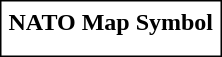<table style="border:1px solid black; background:white;float: right;text-align: center" cellpadding="3">
<tr>
<th>NATO Map Symbol</th>
</tr>
<tr>
<td></td>
</tr>
</table>
